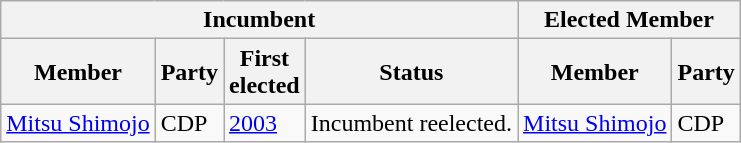<table class="wikitable sortable">
<tr>
<th colspan=4>Incumbent</th>
<th colspan=2>Elected Member</th>
</tr>
<tr>
<th>Member</th>
<th>Party</th>
<th>First<br>elected</th>
<th>Status</th>
<th>Member</th>
<th>Party</th>
</tr>
<tr>
<td><a href='#'>Mitsu Shimojo</a></td>
<td>CDP</td>
<td><a href='#'>2003</a></td>
<td>Incumbent reelected.</td>
<td><a href='#'>Mitsu Shimojo</a></td>
<td>CDP</td>
</tr>
</table>
